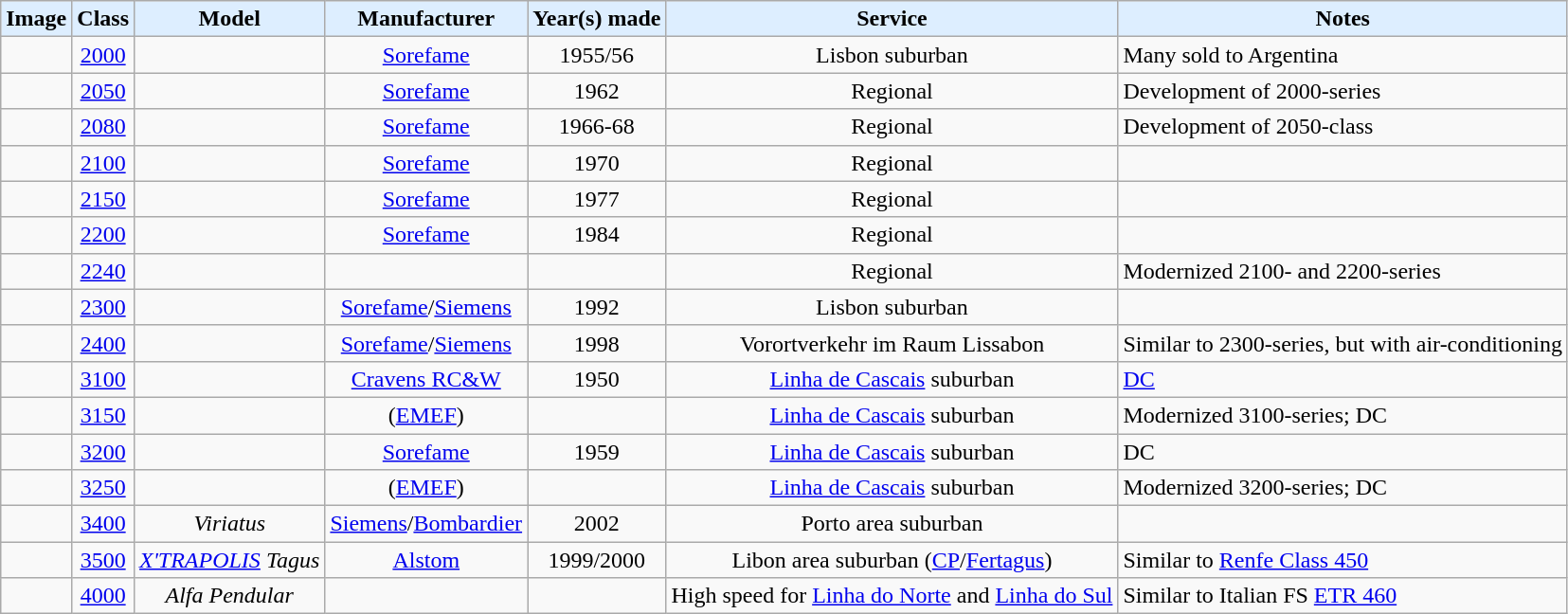<table class="wikitable" style=text-align:center;>
<tr>
<th style=background-color:#def;>Image</th>
<th style=background-color:#def;>Class</th>
<th style=background-color:#def;>Model</th>
<th style=background-color:#def;>Manufacturer</th>
<th style=background-color:#def;>Year(s) made</th>
<th style=background-color:#def;>Service</th>
<th style=background-color:#def;>Notes</th>
</tr>
<tr>
<td></td>
<td><a href='#'>2000</a></td>
<td></td>
<td><a href='#'>Sorefame</a></td>
<td>1955/56</td>
<td>Lisbon suburban</td>
<td align=left>Many sold to Argentina</td>
</tr>
<tr>
<td></td>
<td><a href='#'>2050</a></td>
<td></td>
<td><a href='#'>Sorefame</a></td>
<td>1962</td>
<td>Regional</td>
<td align=left>Development of 2000-series</td>
</tr>
<tr>
<td></td>
<td><a href='#'>2080</a></td>
<td></td>
<td><a href='#'>Sorefame</a></td>
<td>1966-68</td>
<td>Regional</td>
<td align=left>Development of 2050-class</td>
</tr>
<tr>
<td></td>
<td><a href='#'>2100</a></td>
<td></td>
<td><a href='#'>Sorefame</a></td>
<td>1970</td>
<td>Regional</td>
<td align=left></td>
</tr>
<tr>
<td></td>
<td><a href='#'>2150</a></td>
<td></td>
<td><a href='#'>Sorefame</a></td>
<td>1977</td>
<td>Regional</td>
<td align=left></td>
</tr>
<tr>
<td></td>
<td><a href='#'>2200</a></td>
<td></td>
<td><a href='#'>Sorefame</a></td>
<td>1984</td>
<td>Regional</td>
<td align=left></td>
</tr>
<tr>
<td></td>
<td><a href='#'>2240</a></td>
<td></td>
<td></td>
<td></td>
<td>Regional</td>
<td align=left>Modernized 2100- and 2200-series</td>
</tr>
<tr>
<td></td>
<td><a href='#'>2300</a></td>
<td></td>
<td><a href='#'>Sorefame</a>/<a href='#'>Siemens</a></td>
<td>1992</td>
<td>Lisbon suburban</td>
<td align=left></td>
</tr>
<tr>
<td></td>
<td><a href='#'>2400</a></td>
<td></td>
<td><a href='#'>Sorefame</a>/<a href='#'>Siemens</a></td>
<td>1998</td>
<td>Vorortverkehr im Raum Lissabon</td>
<td align=left>Similar to 2300-series, but with air-conditioning</td>
</tr>
<tr>
<td></td>
<td><a href='#'>3100</a></td>
<td></td>
<td><a href='#'>Cravens RC&W</a></td>
<td>1950</td>
<td><a href='#'>Linha de Cascais</a> suburban</td>
<td align=left><a href='#'>DC</a></td>
</tr>
<tr>
<td></td>
<td><a href='#'>3150</a></td>
<td></td>
<td>(<a href='#'>EMEF</a>)</td>
<td></td>
<td><a href='#'>Linha de Cascais</a> suburban</td>
<td align=left>Modernized 3100-series; DC</td>
</tr>
<tr>
<td></td>
<td><a href='#'>3200</a></td>
<td></td>
<td><a href='#'>Sorefame</a></td>
<td>1959</td>
<td><a href='#'>Linha de Cascais</a> suburban</td>
<td align=left>DC</td>
</tr>
<tr>
<td></td>
<td><a href='#'>3250</a></td>
<td></td>
<td>(<a href='#'>EMEF</a>)</td>
<td></td>
<td><a href='#'>Linha de Cascais</a> suburban</td>
<td align=left>Modernized 3200-series; DC</td>
</tr>
<tr>
<td></td>
<td><a href='#'>3400</a></td>
<td><em>Viriatus</em></td>
<td><a href='#'>Siemens</a>/<a href='#'>Bombardier</a></td>
<td>2002</td>
<td>Porto area suburban</td>
<td align=left></td>
</tr>
<tr>
<td></td>
<td><a href='#'>3500</a></td>
<td><em><a href='#'>X'TRAPOLIS</a> Tagus</em></td>
<td><a href='#'>Alstom</a></td>
<td>1999/2000</td>
<td>Libon area suburban (<a href='#'>CP</a>/<a href='#'>Fertagus</a>)</td>
<td align=left>Similar to <a href='#'>Renfe Class 450</a></td>
</tr>
<tr>
<td></td>
<td><a href='#'>4000</a></td>
<td><em>Alfa Pendular</em></td>
<td></td>
<td></td>
<td>High speed for <a href='#'>Linha do Norte</a> and <a href='#'>Linha do Sul</a></td>
<td align=left>Similar to Italian FS <a href='#'>ETR 460</a></td>
</tr>
</table>
